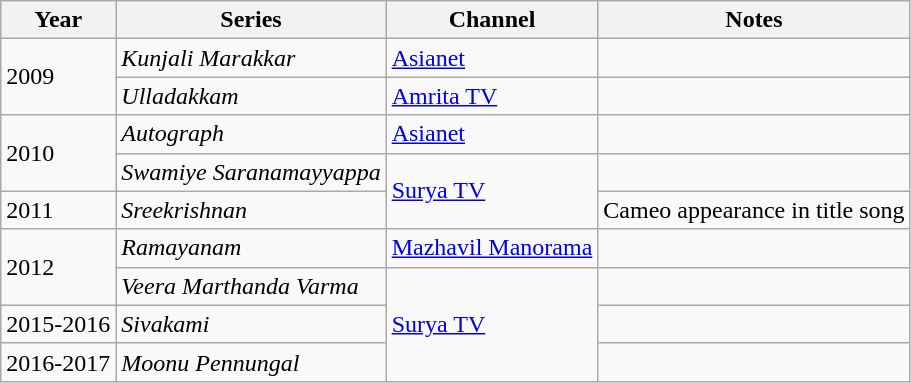<table class="wikitable sortable">
<tr>
<th>Year</th>
<th>Series</th>
<th>Channel</th>
<th>Notes</th>
</tr>
<tr>
<td rowspan="2">2009</td>
<td><em>Kunjali Marakkar</em></td>
<td><a href='#'>Asianet</a></td>
<td></td>
</tr>
<tr>
<td><em>Ulladakkam</em></td>
<td><a href='#'>Amrita TV</a></td>
<td></td>
</tr>
<tr>
<td rowspan="2">2010</td>
<td><em>Autograph</em></td>
<td><a href='#'>Asianet</a></td>
<td></td>
</tr>
<tr>
<td><em>Swamiye Saranamayyappa</em></td>
<td rowspan="2"><a href='#'>Surya TV</a></td>
</tr>
<tr>
<td>2011</td>
<td><em>Sreekrishnan</em></td>
<td>Cameo appearance in title song</td>
</tr>
<tr>
<td rowspan="2">2012</td>
<td><em>Ramayanam</em></td>
<td><a href='#'>Mazhavil Manorama</a></td>
<td></td>
</tr>
<tr>
<td><em>Veera Marthanda Varma</em></td>
<td rowspan="3"><a href='#'>Surya TV</a></td>
<td></td>
</tr>
<tr>
<td>2015-2016</td>
<td><em>Sivakami</em></td>
<td></td>
</tr>
<tr>
<td>2016-2017</td>
<td><em>Moonu Pennungal</em></td>
<td></td>
</tr>
</table>
